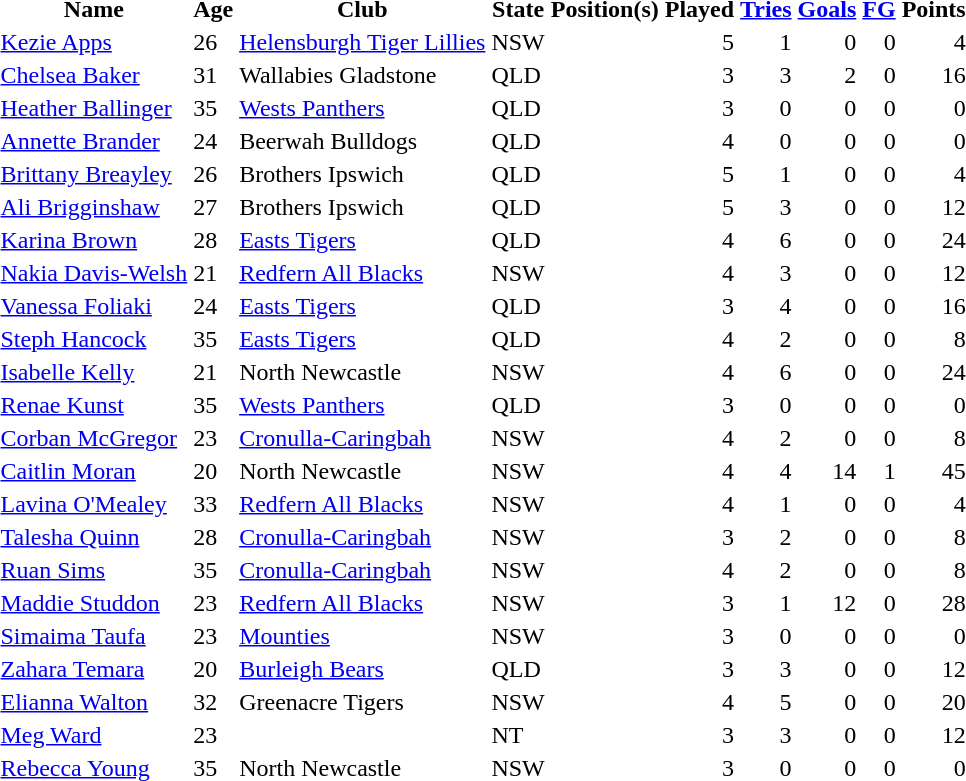<table wikitable sortable>
<tr>
<th>Name</th>
<th>Age</th>
<th>Club</th>
<th>State</th>
<th>Position(s)</th>
<th>Played</th>
<th><a href='#'>Tries</a></th>
<th><a href='#'>Goals</a></th>
<th><a href='#'>FG</a></th>
<th>Points</th>
</tr>
<tr>
<td><a href='#'>Kezie Apps</a></td>
<td>26</td>
<td> <a href='#'>Helensburgh Tiger Lillies</a></td>
<td> NSW</td>
<td></td>
<td align=right>5</td>
<td align=right>1</td>
<td align=right>0</td>
<td align=right>0</td>
<td align=right>4</td>
</tr>
<tr>
<td><a href='#'>Chelsea Baker</a></td>
<td>31</td>
<td> Wallabies Gladstone</td>
<td> QLD</td>
<td></td>
<td align=right>3</td>
<td align=right>3</td>
<td align=right>2</td>
<td align=right>0</td>
<td align=right>16</td>
</tr>
<tr>
<td><a href='#'>Heather Ballinger</a></td>
<td>35</td>
<td> <a href='#'>Wests Panthers</a></td>
<td> QLD</td>
<td></td>
<td align=right>3</td>
<td align=right>0</td>
<td align=right>0</td>
<td align=right>0</td>
<td align=right>0</td>
</tr>
<tr>
<td><a href='#'>Annette Brander</a></td>
<td>24</td>
<td> Beerwah Bulldogs</td>
<td> QLD</td>
<td></td>
<td align=right>4</td>
<td align=right>0</td>
<td align=right>0</td>
<td align=right>0</td>
<td align=right>0</td>
</tr>
<tr>
<td><a href='#'>Brittany Breayley</a></td>
<td>26</td>
<td> Brothers Ipswich</td>
<td> QLD</td>
<td></td>
<td align=right>5</td>
<td align=right>1</td>
<td align=right>0</td>
<td align=right>0</td>
<td align=right>4</td>
</tr>
<tr>
<td><a href='#'>Ali Brigginshaw</a></td>
<td>27</td>
<td> Brothers Ipswich</td>
<td> QLD</td>
<td></td>
<td align=right>5</td>
<td align=right>3</td>
<td align=right>0</td>
<td align=right>0</td>
<td align=right>12</td>
</tr>
<tr>
<td><a href='#'>Karina Brown</a></td>
<td>28</td>
<td> <a href='#'>Easts Tigers</a></td>
<td> QLD</td>
<td></td>
<td align=right>4</td>
<td align=right>6</td>
<td align=right>0</td>
<td align=right>0</td>
<td align=right>24</td>
</tr>
<tr>
<td><a href='#'>Nakia Davis-Welsh</a></td>
<td>21</td>
<td> <a href='#'>Redfern All Blacks</a></td>
<td> NSW</td>
<td></td>
<td align=right>4</td>
<td align=right>3</td>
<td align=right>0</td>
<td align=right>0</td>
<td align=right>12</td>
</tr>
<tr>
<td><a href='#'>Vanessa Foliaki</a></td>
<td>24</td>
<td> <a href='#'>Easts Tigers</a></td>
<td> QLD</td>
<td></td>
<td align=right>3</td>
<td align=right>4</td>
<td align=right>0</td>
<td align=right>0</td>
<td align=right>16</td>
</tr>
<tr>
<td><a href='#'>Steph Hancock</a></td>
<td>35</td>
<td> <a href='#'>Easts Tigers</a></td>
<td> QLD</td>
<td></td>
<td align=right>4</td>
<td align=right>2</td>
<td align=right>0</td>
<td align=right>0</td>
<td align=right>8</td>
</tr>
<tr>
<td><a href='#'>Isabelle Kelly</a></td>
<td>21</td>
<td> North Newcastle</td>
<td> NSW</td>
<td></td>
<td align=right>4</td>
<td align=right>6</td>
<td align=right>0</td>
<td align=right>0</td>
<td align=right>24</td>
</tr>
<tr>
<td><a href='#'>Renae Kunst</a></td>
<td>35</td>
<td> <a href='#'>Wests Panthers</a></td>
<td> QLD</td>
<td></td>
<td align=right>3</td>
<td align=right>0</td>
<td align=right>0</td>
<td align=right>0</td>
<td align=right>0</td>
</tr>
<tr>
<td><a href='#'>Corban McGregor</a></td>
<td>23</td>
<td> <a href='#'>Cronulla-Caringbah</a></td>
<td> NSW</td>
<td></td>
<td align=right>4</td>
<td align=right>2</td>
<td align=right>0</td>
<td align=right>0</td>
<td align=right>8</td>
</tr>
<tr>
<td><a href='#'>Caitlin Moran</a></td>
<td>20</td>
<td> North Newcastle</td>
<td> NSW</td>
<td></td>
<td align=right>4</td>
<td align=right>4</td>
<td align=right>14</td>
<td align=right>1</td>
<td align=right>45</td>
</tr>
<tr>
<td><a href='#'>Lavina O'Mealey</a></td>
<td>33</td>
<td> <a href='#'>Redfern All Blacks</a></td>
<td> NSW</td>
<td></td>
<td align=right>4</td>
<td align=right>1</td>
<td align=right>0</td>
<td align=right>0</td>
<td align=right>4</td>
</tr>
<tr>
<td><a href='#'>Talesha Quinn</a></td>
<td>28</td>
<td> <a href='#'>Cronulla-Caringbah</a></td>
<td> NSW</td>
<td></td>
<td align=right>3</td>
<td align=right>2</td>
<td align=right>0</td>
<td align=right>0</td>
<td align=right>8</td>
</tr>
<tr>
<td><a href='#'>Ruan Sims</a></td>
<td>35</td>
<td> <a href='#'>Cronulla-Caringbah</a></td>
<td> NSW</td>
<td></td>
<td align=right>4</td>
<td align=right>2</td>
<td align=right>0</td>
<td align=right>0</td>
<td align=right>8</td>
</tr>
<tr>
<td><a href='#'>Maddie Studdon</a></td>
<td>23</td>
<td> <a href='#'>Redfern All Blacks</a></td>
<td> NSW</td>
<td></td>
<td align=right>3</td>
<td align=right>1</td>
<td align=right>12</td>
<td align=right>0</td>
<td align=right>28</td>
</tr>
<tr>
<td><a href='#'>Simaima Taufa</a></td>
<td>23</td>
<td> <a href='#'>Mounties</a></td>
<td> NSW</td>
<td></td>
<td align=right>3</td>
<td align=right>0</td>
<td align=right>0</td>
<td align=right>0</td>
<td align=right>0</td>
</tr>
<tr>
<td><a href='#'>Zahara Temara</a></td>
<td>20</td>
<td> <a href='#'>Burleigh Bears</a></td>
<td> QLD</td>
<td></td>
<td align=right>3</td>
<td align=right>3</td>
<td align=right>0</td>
<td align=right>0</td>
<td align=right>12</td>
</tr>
<tr>
<td><a href='#'>Elianna Walton</a></td>
<td>32</td>
<td> Greenacre Tigers</td>
<td> NSW</td>
<td></td>
<td align=right>4</td>
<td align=right>5</td>
<td align=right>0</td>
<td align=right>0</td>
<td align=right>20</td>
</tr>
<tr>
<td><a href='#'>Meg Ward</a></td>
<td>23</td>
<td></td>
<td> NT</td>
<td></td>
<td align=right>3</td>
<td align=right>3</td>
<td align=right>0</td>
<td align=right>0</td>
<td align=right>12</td>
</tr>
<tr>
<td><a href='#'>Rebecca Young</a></td>
<td>35</td>
<td> North Newcastle</td>
<td> NSW</td>
<td></td>
<td align=right>3</td>
<td align=right>0</td>
<td align=right>0</td>
<td align=right>0</td>
<td align=right>0</td>
</tr>
</table>
